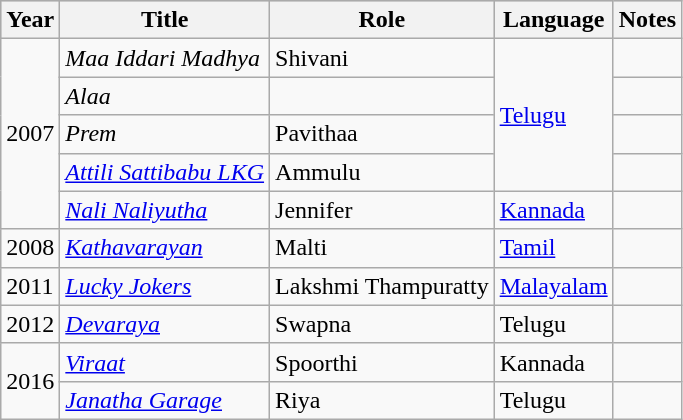<table class="wikitable sortable">
<tr style="background:#ccc; text-align:center;">
<th>Year</th>
<th>Title</th>
<th>Role</th>
<th>Language</th>
<th>Notes</th>
</tr>
<tr>
<td rowspan="5">2007</td>
<td><em>Maa Iddari Madhya</em></td>
<td>Shivani</td>
<td rowspan=4><a href='#'>Telugu</a></td>
<td></td>
</tr>
<tr>
<td><em>Alaa</em></td>
<td></td>
<td></td>
</tr>
<tr>
<td><em>Prem</em></td>
<td>Pavithaa</td>
<td></td>
</tr>
<tr>
<td><em><a href='#'>Attili Sattibabu LKG</a></em></td>
<td>Ammulu</td>
<td></td>
</tr>
<tr>
<td><em><a href='#'>Nali Naliyutha</a></em></td>
<td>Jennifer</td>
<td><a href='#'>Kannada</a></td>
<td></td>
</tr>
<tr>
<td>2008</td>
<td><em><a href='#'>Kathavarayan</a></em></td>
<td>Malti</td>
<td><a href='#'>Tamil</a></td>
<td></td>
</tr>
<tr>
<td>2011</td>
<td><em><a href='#'>Lucky Jokers</a></em></td>
<td>Lakshmi Thampuratty</td>
<td><a href='#'>Malayalam</a></td>
<td></td>
</tr>
<tr>
<td>2012</td>
<td><em><a href='#'>Devaraya</a></em></td>
<td>Swapna</td>
<td>Telugu</td>
<td></td>
</tr>
<tr>
<td rowspan="2">2016</td>
<td><em><a href='#'>Viraat</a></em></td>
<td>Spoorthi</td>
<td>Kannada</td>
<td></td>
</tr>
<tr>
<td><em><a href='#'>Janatha Garage</a></em></td>
<td>Riya</td>
<td>Telugu</td>
<td></td>
</tr>
</table>
